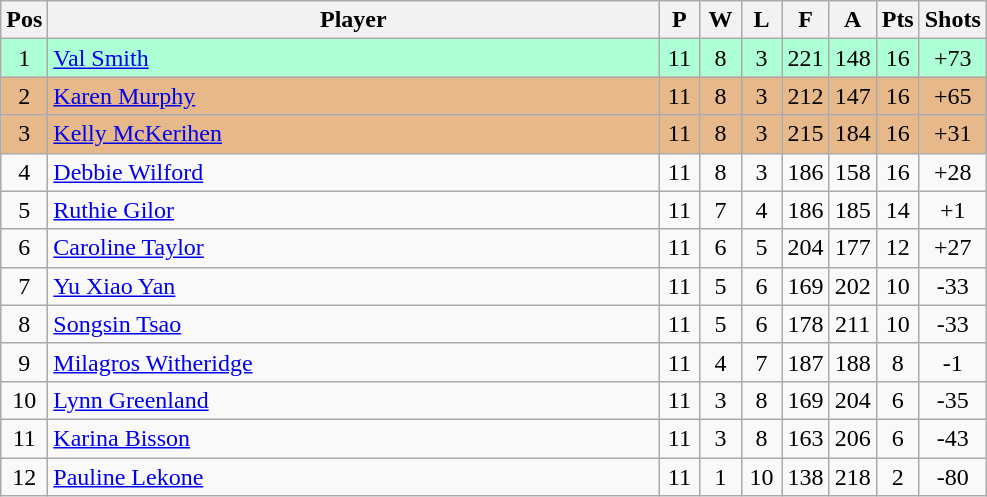<table class="wikitable" style="font-size: 100%">
<tr>
<th width=20>Pos</th>
<th width=400>Player</th>
<th width=20>P</th>
<th width=20>W</th>
<th width=20>L</th>
<th width=20>F</th>
<th width=20>A</th>
<th width=20>Pts</th>
<th width=20>Shots</th>
</tr>
<tr align=center style="background: #ADFFD6;">
<td>1</td>
<td align="left"> <a href='#'>Val Smith</a></td>
<td>11</td>
<td>8</td>
<td>3</td>
<td>221</td>
<td>148</td>
<td>16</td>
<td>+73</td>
</tr>
<tr align=center style="background: #E6B88A;">
<td>2</td>
<td align="left"> <a href='#'>Karen Murphy</a></td>
<td>11</td>
<td>8</td>
<td>3</td>
<td>212</td>
<td>147</td>
<td>16</td>
<td>+65</td>
</tr>
<tr align=center style="background: #E6B88A;">
<td>3</td>
<td align="left"> <a href='#'>Kelly McKerihen</a></td>
<td>11</td>
<td>8</td>
<td>3</td>
<td>215</td>
<td>184</td>
<td>16</td>
<td>+31</td>
</tr>
<tr align=center>
<td>4</td>
<td align="left"> <a href='#'>Debbie Wilford</a></td>
<td>11</td>
<td>8</td>
<td>3</td>
<td>186</td>
<td>158</td>
<td>16</td>
<td>+28</td>
</tr>
<tr align=center>
<td>5</td>
<td align="left"> <a href='#'>Ruthie Gilor</a></td>
<td>11</td>
<td>7</td>
<td>4</td>
<td>186</td>
<td>185</td>
<td>14</td>
<td>+1</td>
</tr>
<tr align=center>
<td>6</td>
<td align="left"> <a href='#'>Caroline Taylor</a></td>
<td>11</td>
<td>6</td>
<td>5</td>
<td>204</td>
<td>177</td>
<td>12</td>
<td>+27</td>
</tr>
<tr align=center>
<td>7</td>
<td align="left"> <a href='#'>Yu Xiao Yan</a></td>
<td>11</td>
<td>5</td>
<td>6</td>
<td>169</td>
<td>202</td>
<td>10</td>
<td>-33</td>
</tr>
<tr align=center>
<td>8</td>
<td align="left"> <a href='#'>Songsin Tsao</a></td>
<td>11</td>
<td>5</td>
<td>6</td>
<td>178</td>
<td>211</td>
<td>10</td>
<td>-33</td>
</tr>
<tr align=center>
<td>9</td>
<td align="left"> <a href='#'>Milagros Witheridge</a></td>
<td>11</td>
<td>4</td>
<td>7</td>
<td>187</td>
<td>188</td>
<td>8</td>
<td>-1</td>
</tr>
<tr align=center>
<td>10</td>
<td align="left"> <a href='#'>Lynn Greenland</a></td>
<td>11</td>
<td>3</td>
<td>8</td>
<td>169</td>
<td>204</td>
<td>6</td>
<td>-35</td>
</tr>
<tr align=center>
<td>11</td>
<td align="left"> <a href='#'>Karina Bisson</a></td>
<td>11</td>
<td>3</td>
<td>8</td>
<td>163</td>
<td>206</td>
<td>6</td>
<td>-43</td>
</tr>
<tr align=center>
<td>12</td>
<td align="left"> <a href='#'>Pauline Lekone</a></td>
<td>11</td>
<td>1</td>
<td>10</td>
<td>138</td>
<td>218</td>
<td>2</td>
<td>-80</td>
</tr>
</table>
